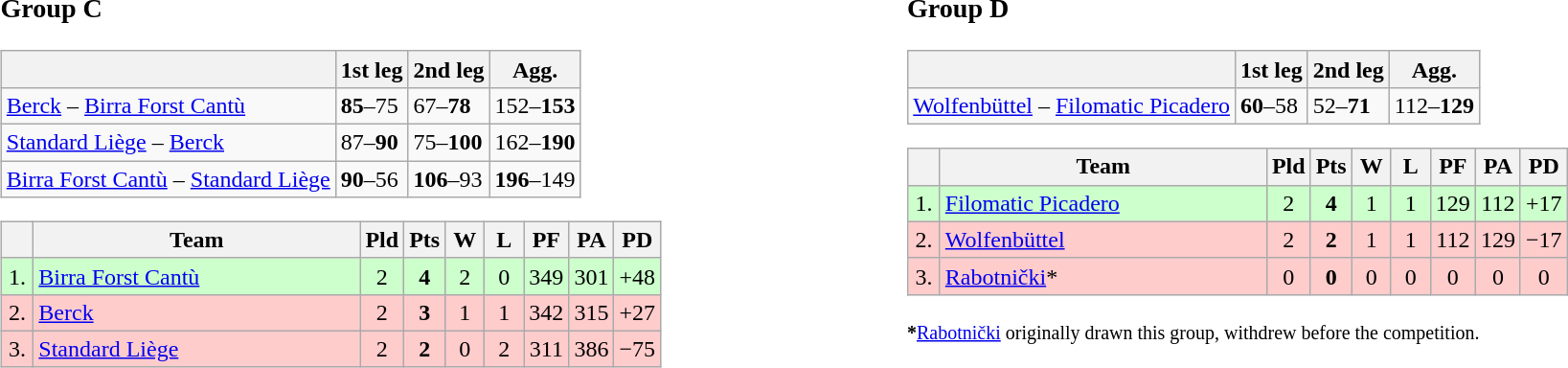<table>
<tr>
<td style="vertical-align:top; width:33%;"><br><h3>Group C</h3><table class="wikitable">
<tr>
<th></th>
<th>1st leg</th>
<th>2nd leg</th>
<th>Agg.</th>
</tr>
<tr>
<td> <a href='#'>Berck</a> –  <a href='#'>Birra Forst Cantù</a></td>
<td><strong>85</strong>–75</td>
<td>67–<strong>78</strong></td>
<td>152–<strong>153</strong></td>
</tr>
<tr>
<td> <a href='#'>Standard Liège</a> –  <a href='#'>Berck</a></td>
<td>87–<strong>90</strong></td>
<td>75–<strong>100</strong></td>
<td>162–<strong>190</strong></td>
</tr>
<tr>
<td> <a href='#'>Birra Forst Cantù</a> –  <a href='#'>Standard Liège</a></td>
<td><strong>90</strong>–56</td>
<td><strong>106</strong>–93</td>
<td><strong>196</strong>–149</td>
</tr>
</table>
<table class="wikitable" style="text-align:center">
<tr>
<th width=15></th>
<th width=220>Team</th>
<th width=20>Pld</th>
<th width=20>Pts</th>
<th width=20>W</th>
<th width=20>L</th>
<th width=20>PF</th>
<th width=20>PA</th>
<th width=20>PD</th>
</tr>
<tr style="background: #ccffcc;">
<td>1.</td>
<td align=left> <a href='#'>Birra Forst Cantù</a></td>
<td>2</td>
<td><strong>4</strong></td>
<td>2</td>
<td>0</td>
<td>349</td>
<td>301</td>
<td>+48</td>
</tr>
<tr style="background: #ffcccc;">
<td>2.</td>
<td align=left> <a href='#'>Berck</a></td>
<td>2</td>
<td><strong>3</strong></td>
<td>1</td>
<td>1</td>
<td>342</td>
<td>315</td>
<td>+27</td>
</tr>
<tr style="background: #ffcccc;">
<td>3.</td>
<td align=left> <a href='#'>Standard Liège</a></td>
<td>2</td>
<td><strong>2</strong></td>
<td>0</td>
<td>2</td>
<td>311</td>
<td>386</td>
<td>−75</td>
</tr>
</table>
</td>
<td style="vertical-align:top; width:33%;"><br><h3>Group D</h3><table class="wikitable">
<tr>
<th></th>
<th>1st leg</th>
<th>2nd leg</th>
<th>Agg.</th>
</tr>
<tr>
<td> <a href='#'>Wolfenbüttel</a> –  <a href='#'>Filomatic Picadero</a></td>
<td><strong>60</strong>–58</td>
<td>52–<strong>71</strong></td>
<td>112–<strong>129</strong></td>
</tr>
</table>
<table class="wikitable" style="text-align:center">
<tr>
<th width=15></th>
<th width=220>Team</th>
<th width=20>Pld</th>
<th width=20>Pts</th>
<th width=20>W</th>
<th width=20>L</th>
<th width=20>PF</th>
<th width=20>PA</th>
<th width=20>PD</th>
</tr>
<tr style="background: #ccffcc;">
<td>1.</td>
<td align=left> <a href='#'>Filomatic Picadero</a></td>
<td>2</td>
<td><strong>4</strong></td>
<td>1</td>
<td>1</td>
<td>129</td>
<td>112</td>
<td>+17</td>
</tr>
<tr style="background: #ffcccc;">
<td>2.</td>
<td align=left> <a href='#'>Wolfenbüttel</a></td>
<td>2</td>
<td><strong>2</strong></td>
<td>1</td>
<td>1</td>
<td>112</td>
<td>129</td>
<td>−17</td>
</tr>
<tr style="background: #ffcccc;">
<td>3.</td>
<td align=left> <a href='#'>Rabotnički</a>*</td>
<td>0</td>
<td><strong>0</strong></td>
<td>0</td>
<td>0</td>
<td>0</td>
<td>0</td>
<td>0</td>
</tr>
</table>
<small><strong>*</strong><a href='#'>Rabotnički</a> originally drawn this group, withdrew before the competition.</small></td>
</tr>
</table>
